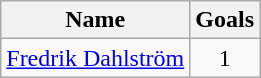<table class="wikitable">
<tr>
<th>Name</th>
<th>Goals</th>
</tr>
<tr>
<td> <a href='#'>Fredrik Dahlström</a></td>
<td style="text-align:center;">1</td>
</tr>
</table>
